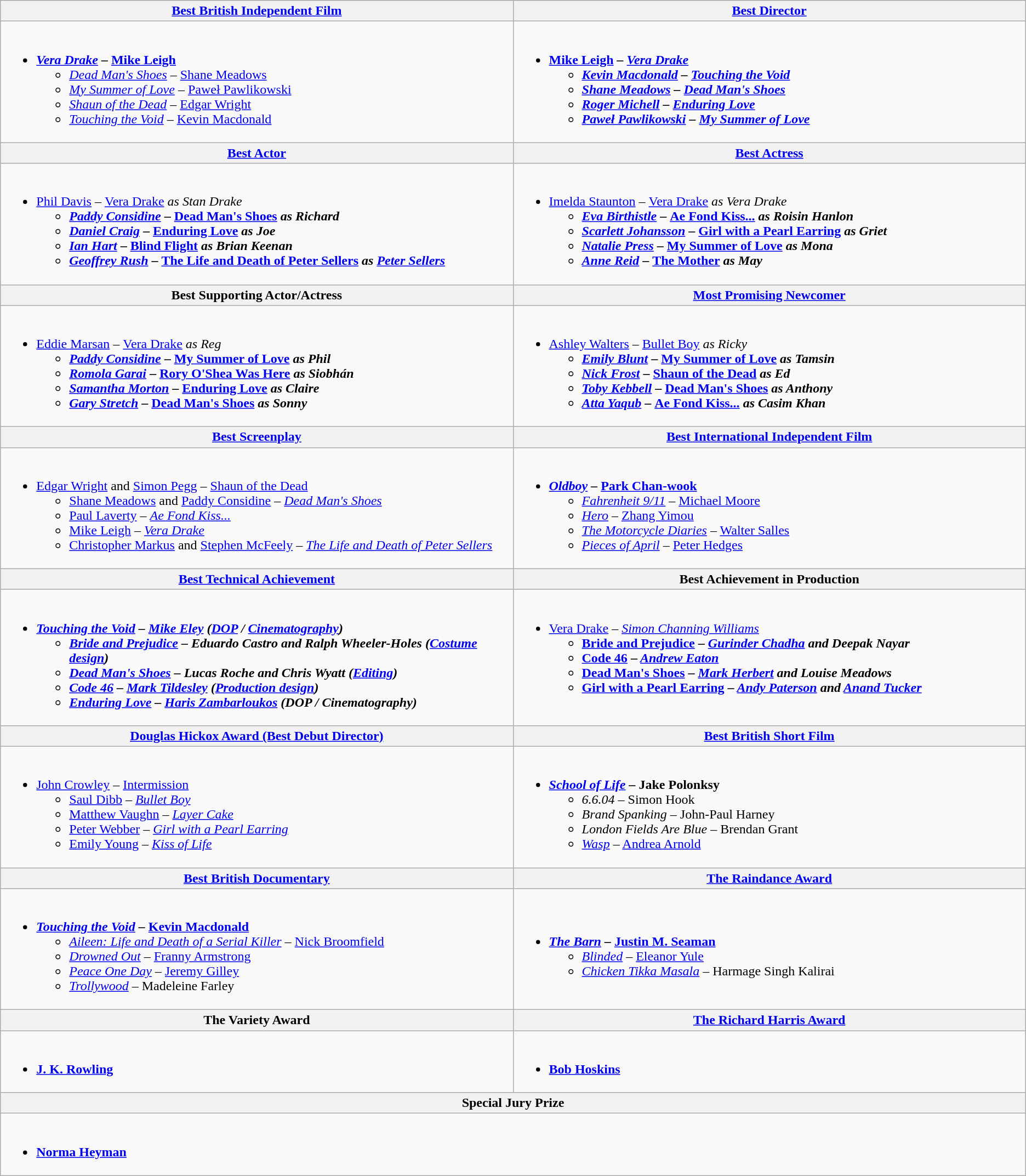<table class="wikitable">
<tr>
<th width="50%"><a href='#'>Best British Independent Film</a></th>
<th width="50%"><a href='#'>Best Director</a></th>
</tr>
<tr>
<td valign="top"><br><ul><li><strong><em><a href='#'>Vera Drake</a> –</em></strong> <strong><a href='#'>Mike Leigh</a></strong><ul><li><em><a href='#'>Dead Man's Shoes</a> –</em> <a href='#'>Shane Meadows</a></li><li><em><a href='#'>My Summer of Love</a> –</em> <a href='#'>Paweł Pawlikowski</a></li><li><em><a href='#'>Shaun of the Dead</a> –</em> <a href='#'>Edgar Wright</a></li><li><em><a href='#'>Touching the Void</a> –</em> <a href='#'>Kevin Macdonald</a></li></ul></li></ul></td>
<td valign="top"><br><ul><li><strong><a href='#'>Mike Leigh</a> <em>–</em> <em><a href='#'>Vera Drake</a><strong><em><ul><li><a href='#'>Kevin Macdonald</a> </em>–<em> </em><a href='#'>Touching the Void</a><em></li><li><a href='#'>Shane Meadows</a> </em>–<em> </em><a href='#'>Dead Man's Shoes</a><em></li><li><a href='#'>Roger Michell</a> </em>–<em> </em><a href='#'>Enduring Love</a><em></li><li><a href='#'>Paweł Pawlikowski</a> </em>–<em> </em><a href='#'>My Summer of Love</a><em></li></ul></li></ul></td>
</tr>
<tr>
<th width="50%"><a href='#'>Best Actor</a></th>
<th width="50%"><a href='#'>Best Actress</a></th>
</tr>
<tr>
<td valign="top"><br><ul><li></strong><a href='#'>Phil Davis</a> </em>–<em> </em><a href='#'>Vera Drake</a><em> as Stan Drake<strong><ul><li><a href='#'>Paddy Considine</a> </em>–<em> </em><a href='#'>Dead Man's Shoes</a><em> as Richard</li><li><a href='#'>Daniel Craig</a> </em>–<em> </em><a href='#'>Enduring Love</a><em> as Joe</li><li><a href='#'>Ian Hart</a> </em>–<em> </em><a href='#'>Blind Flight</a><em> as Brian Keenan</li><li><a href='#'>Geoffrey Rush</a> </em>–<em> </em><a href='#'>The Life and Death of Peter Sellers</a><em> as <a href='#'>Peter Sellers</a></li></ul></li></ul></td>
<td valign="top"><br><ul><li></strong><a href='#'>Imelda Staunton</a> </em>–<em> </em><a href='#'>Vera Drake</a><em> as Vera Drake<strong><ul><li><a href='#'>Eva Birthistle</a> </em>–<em> </em><a href='#'>Ae Fond Kiss...</a><em> as Roisin Hanlon</li><li><a href='#'>Scarlett Johansson</a> </em>–<em> </em><a href='#'>Girl with a Pearl Earring</a><em> as Griet</li><li><a href='#'>Natalie Press</a> </em>–<em> </em><a href='#'>My Summer of Love</a><em> as Mona</li><li><a href='#'>Anne Reid</a> </em>–<em> </em><a href='#'>The Mother</a><em> as May</li></ul></li></ul></td>
</tr>
<tr>
<th width="50%"></strong>Best Supporting Actor/Actress<strong></th>
<th width="50%"><a href='#'>Most Promising Newcomer</a></th>
</tr>
<tr>
<td valign="top"><br><ul><li></strong><a href='#'>Eddie Marsan</a> </em>–<em> </em><a href='#'>Vera Drake</a><em> as Reg<strong><ul><li><a href='#'>Paddy Considine</a> </em>–<em> </em><a href='#'>My Summer of Love</a><em> as Phil</li><li><a href='#'>Romola Garai</a> </em>–<em> </em><a href='#'>Rory O'Shea Was Here</a><em> as Siobhán</li><li><a href='#'>Samantha Morton</a> </em>–<em> </em><a href='#'>Enduring Love</a><em> as Claire</li><li><a href='#'>Gary Stretch</a> </em>–<em> </em><a href='#'>Dead Man's Shoes</a><em> as Sonny</li></ul></li></ul></td>
<td valign="top"><br><ul><li></strong><a href='#'>Ashley Walters</a> </em>–<em> </em><a href='#'>Bullet Boy</a><em> as Ricky<strong><ul><li><a href='#'>Emily Blunt</a> </em>–<em> </em><a href='#'>My Summer of Love</a><em> as Tamsin</li><li><a href='#'>Nick Frost</a> </em>–<em> </em><a href='#'>Shaun of the Dead</a><em> as Ed</li><li><a href='#'>Toby Kebbell</a> </em>–<em> </em><a href='#'>Dead Man's Shoes</a><em> as Anthony</li><li><a href='#'>Atta Yaqub</a> </em>–<em> </em><a href='#'>Ae Fond Kiss...</a><em> as Casim Khan</li></ul></li></ul></td>
</tr>
<tr>
<th width="50%"><a href='#'>Best Screenplay</a></th>
<th width="50%"><a href='#'>Best International Independent Film</a></th>
</tr>
<tr>
<td valign="top"><br><ul><li></strong><a href='#'>Edgar Wright</a> and <a href='#'>Simon Pegg</a> </em>–<em> </em><a href='#'>Shaun of the Dead</a></em></strong><ul><li><a href='#'>Shane Meadows</a> and <a href='#'>Paddy Considine</a> <em>–</em> <em><a href='#'>Dead Man's Shoes</a></em></li><li><a href='#'>Paul Laverty</a> <em>–</em> <em><a href='#'>Ae Fond Kiss...</a></em></li><li><a href='#'>Mike Leigh</a> <em>–</em> <em><a href='#'>Vera Drake</a></em></li><li><a href='#'>Christopher Markus</a> and <a href='#'>Stephen McFeely</a> <em>–</em> <em><a href='#'>The Life and Death of Peter Sellers</a></em></li></ul></li></ul></td>
<td valign="top"><br><ul><li><strong><em><a href='#'>Oldboy</a> –</em></strong> <strong><a href='#'>Park Chan-wook</a></strong><ul><li><em><a href='#'>Fahrenheit 9/11</a> –</em> <a href='#'>Michael Moore</a></li><li><em><a href='#'>Hero</a> –</em> <a href='#'>Zhang Yimou</a></li><li><em><a href='#'>The Motorcycle Diaries</a> –</em> <a href='#'>Walter Salles</a></li><li><em><a href='#'>Pieces of April</a> –</em> <a href='#'>Peter Hedges</a></li></ul></li></ul></td>
</tr>
<tr>
<th width="50%"><a href='#'>Best Technical Achievement</a></th>
<th width="50%">Best Achievement in Production</th>
</tr>
<tr>
<td valign="top"><br><ul><li><strong><em><a href='#'>Touching the Void</a><em> </em>–<em> <a href='#'>Mike Eley</a> (<a href='#'>DOP</a> / <a href='#'>Cinematography</a>)<strong><ul><li></em><a href='#'>Bride and Prejudice</a><em> </em>–<em> Eduardo Castro and Ralph Wheeler-Holes (<a href='#'>Costume design</a>)</li><li><a href='#'></em>Dead Man's Shoes<em></a> </em>–<em> Lucas Roche and Chris Wyatt (<a href='#'>Editing</a>)</li><li></em><a href='#'>Code 46</a><em> </em>–<em> <a href='#'>Mark Tildesley</a> (<a href='#'>Production design</a>)</li><li><a href='#'></em>Enduring Love<em></a> </em>–<em> <a href='#'>Haris Zambarloukos</a> (DOP / Cinematography)</li></ul></li></ul></td>
<td valign="top"><br><ul><li></em></strong><a href='#'>Vera Drake</a> –<strong><em> </strong><a href='#'>Simon Channing Williams</a><strong><ul><li></em><a href='#'>Bride and Prejudice</a> –<em> <a href='#'>Gurinder Chadha</a> and Deepak Nayar</li><li></em><a href='#'>Code 46</a> –<em> <a href='#'>Andrew Eaton</a></li><li></em><a href='#'>Dead Man's Shoes</a> –<em> <a href='#'>Mark Herbert</a> and Louise Meadows</li><li></em><a href='#'>Girl with a Pearl Earring</a> –<em> <a href='#'>Andy Paterson</a> and <a href='#'>Anand Tucker</a></li></ul></li></ul></td>
</tr>
<tr>
<th width="50%"><a href='#'>Douglas Hickox Award (Best Debut Director)</a></th>
<th width="50%"></strong><a href='#'>Best British Short Film</a><strong></th>
</tr>
<tr>
<td valign="top"><br><ul><li></strong><a href='#'>John Crowley</a> </em>–<em> </em><a href='#'>Intermission</a></em></strong><ul><li><a href='#'>Saul Dibb</a> <em>–</em> <em><a href='#'>Bullet Boy</a></em></li><li><a href='#'>Matthew Vaughn</a> <em>–</em> <em><a href='#'>Layer Cake</a></em></li><li><a href='#'>Peter Webber</a> <em>–</em> <em><a href='#'>Girl with a Pearl Earring</a></em></li><li><a href='#'>Emily Young</a> <em>–</em> <em><a href='#'>Kiss of Life</a></em></li></ul></li></ul></td>
<td valign="top"><br><ul><li><strong><em><a href='#'>School of Life</a> –</em></strong> <strong>Jake Polonksy</strong><ul><li><em>6.6.04 –</em> Simon Hook</li><li><em>Brand Spanking –</em> John-Paul Harney</li><li><em>London Fields Are Blue –</em> Brendan Grant</li><li><em><a href='#'>Wasp</a> –</em> <a href='#'>Andrea Arnold</a></li></ul></li></ul></td>
</tr>
<tr>
<th><a href='#'>Best British Documentary</a></th>
<th><a href='#'>The Raindance Award</a></th>
</tr>
<tr>
<td><br><ul><li><strong><em><a href='#'>Touching the Void</a> –</em></strong> <a href='#'><strong>Kevin Macdonald</strong></a><ul><li><em><a href='#'>Aileen: Life and Death of a Serial Killer</a> –</em> <a href='#'>Nick Broomfield</a></li><li><em><a href='#'>Drowned Out</a> –</em> <a href='#'>Franny Armstrong</a></li><li><em><a href='#'>Peace One Day</a> –</em> <a href='#'>Jeremy Gilley</a></li><li><em><a href='#'>Trollywood</a> –</em> Madeleine Farley</li></ul></li></ul></td>
<td><br><ul><li><strong><em><a href='#'>The Barn</a> –</em></strong> <strong><a href='#'>Justin M. Seaman</a></strong><ul><li><em><a href='#'>Blinded</a> –</em> <a href='#'>Eleanor Yule</a></li><li><em><a href='#'>Chicken Tikka Masala</a> –</em> Harmage Singh Kalirai</li></ul></li></ul></td>
</tr>
<tr>
<th width="50%">The Variety Award</th>
<th width="50%"><strong><a href='#'>The Richard Harris Award</a></strong></th>
</tr>
<tr>
<td valign="top"><br><ul><li><strong><a href='#'>J. K. Rowling</a></strong></li></ul></td>
<td valign="top"><br><ul><li><strong><a href='#'>Bob Hoskins</a></strong></li></ul></td>
</tr>
<tr>
<th colspan="2" width="50%">Special Jury Prize</th>
</tr>
<tr>
<td colspan="2" valign="top"><br><ul><li><strong><a href='#'>Norma Heyman</a></strong></li></ul></td>
</tr>
</table>
